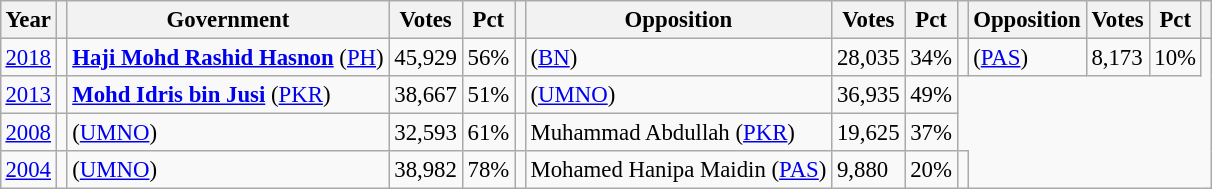<table class="wikitable" style="margin:0.5em ; font-size:95%">
<tr>
<th>Year</th>
<th></th>
<th>Government</th>
<th>Votes</th>
<th>Pct</th>
<th></th>
<th>Opposition</th>
<th>Votes</th>
<th>Pct</th>
<th></th>
<th>Opposition</th>
<th>Votes</th>
<th>Pct</th>
<th></th>
</tr>
<tr>
<td><a href='#'>2018</a></td>
<td></td>
<td><strong><a href='#'>Haji Mohd Rashid Hasnon</a></strong> (<a href='#'>PH</a>)</td>
<td>45,929</td>
<td>56%</td>
<td></td>
<td> (<a href='#'>BN</a>)</td>
<td>28,035</td>
<td>34%</td>
<td></td>
<td> (<a href='#'>PAS</a>)</td>
<td>8,173</td>
<td>10%</td>
</tr>
<tr>
<td><a href='#'>2013</a></td>
<td></td>
<td><strong><a href='#'>Mohd Idris bin Jusi</a></strong> (<a href='#'>PKR</a>)</td>
<td>38,667</td>
<td>51%</td>
<td></td>
<td> (<a href='#'>UMNO</a>)</td>
<td>36,935</td>
<td>49%</td>
</tr>
<tr>
<td><a href='#'>2008</a></td>
<td></td>
<td> (<a href='#'>UMNO</a>)</td>
<td>32,593</td>
<td>61%</td>
<td></td>
<td>Muhammad Abdullah (<a href='#'>PKR</a>)</td>
<td>19,625</td>
<td>37%</td>
</tr>
<tr>
<td><a href='#'>2004</a></td>
<td></td>
<td> (<a href='#'>UMNO</a>)</td>
<td>38,982</td>
<td>78%</td>
<td></td>
<td>Mohamed Hanipa Maidin (<a href='#'>PAS</a>)</td>
<td>9,880</td>
<td>20%</td>
<td></td>
</tr>
</table>
